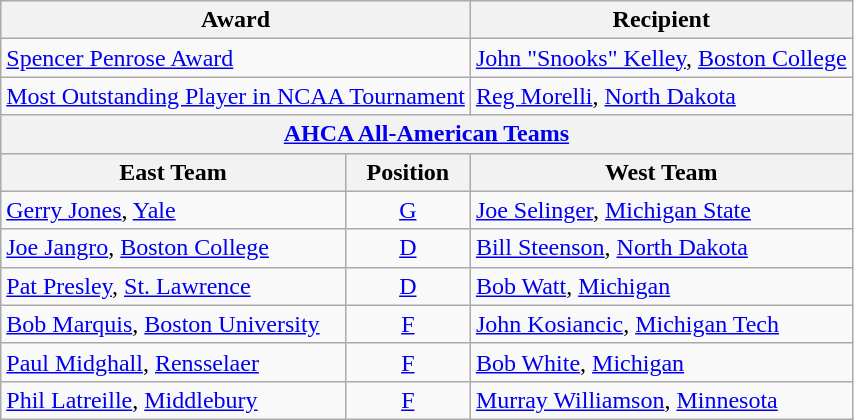<table class="wikitable">
<tr>
<th colspan=2>Award</th>
<th>Recipient</th>
</tr>
<tr>
<td colspan=2><a href='#'>Spencer Penrose Award</a></td>
<td><a href='#'>John "Snooks" Kelley</a>, <a href='#'>Boston College</a></td>
</tr>
<tr>
<td colspan=2><a href='#'>Most Outstanding Player in NCAA Tournament</a></td>
<td><a href='#'>Reg Morelli</a>, <a href='#'>North Dakota</a></td>
</tr>
<tr>
<th colspan=3><a href='#'>AHCA All-American Teams</a></th>
</tr>
<tr>
<th>East Team</th>
<th>  Position  </th>
<th>West Team</th>
</tr>
<tr>
<td><a href='#'>Gerry Jones</a>, <a href='#'>Yale</a></td>
<td align=center><a href='#'>G</a></td>
<td><a href='#'>Joe Selinger</a>, <a href='#'>Michigan State</a></td>
</tr>
<tr>
<td><a href='#'>Joe Jangro</a>, <a href='#'>Boston College</a></td>
<td align=center><a href='#'>D</a></td>
<td><a href='#'>Bill Steenson</a>, <a href='#'>North Dakota</a></td>
</tr>
<tr>
<td><a href='#'>Pat Presley</a>, <a href='#'>St. Lawrence</a></td>
<td align=center><a href='#'>D</a></td>
<td><a href='#'>Bob Watt</a>, <a href='#'>Michigan</a></td>
</tr>
<tr>
<td><a href='#'>Bob Marquis</a>, <a href='#'>Boston University</a></td>
<td align=center><a href='#'>F</a></td>
<td><a href='#'>John Kosiancic</a>, <a href='#'>Michigan Tech</a></td>
</tr>
<tr>
<td><a href='#'>Paul Midghall</a>, <a href='#'>Rensselaer</a></td>
<td align=center><a href='#'>F</a></td>
<td><a href='#'>Bob White</a>, <a href='#'>Michigan</a></td>
</tr>
<tr>
<td><a href='#'>Phil Latreille</a>, <a href='#'>Middlebury</a></td>
<td align=center><a href='#'>F</a></td>
<td><a href='#'>Murray Williamson</a>, <a href='#'>Minnesota</a></td>
</tr>
</table>
